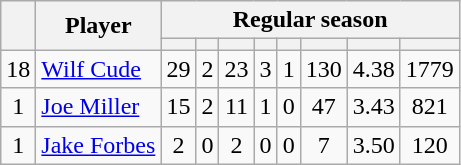<table class="wikitable plainrowheaders" style="text-align:center;">
<tr>
<th scope="col" rowspan="2"></th>
<th scope="col" rowspan="2">Player</th>
<th scope=colgroup colspan=8>Regular season</th>
</tr>
<tr>
<th scope="col"></th>
<th scope="col"></th>
<th scope="col"></th>
<th scope="col"></th>
<th scope="col"></th>
<th scope="col"></th>
<th scope="col"></th>
<th scope="col"></th>
</tr>
<tr>
<td scope="row">18</td>
<td align="left"><a href='#'>Wilf Cude</a></td>
<td>29</td>
<td>2</td>
<td>23</td>
<td>3</td>
<td>1</td>
<td>130</td>
<td>4.38</td>
<td>1779</td>
</tr>
<tr>
<td scope="row">1</td>
<td align="left"><a href='#'>Joe Miller</a></td>
<td>15</td>
<td>2</td>
<td>11</td>
<td>1</td>
<td>0</td>
<td>47</td>
<td>3.43</td>
<td>821</td>
</tr>
<tr>
<td scope="row">1</td>
<td align="left"><a href='#'>Jake Forbes</a></td>
<td>2</td>
<td>0</td>
<td>2</td>
<td>0</td>
<td>0</td>
<td>7</td>
<td>3.50</td>
<td>120</td>
</tr>
</table>
